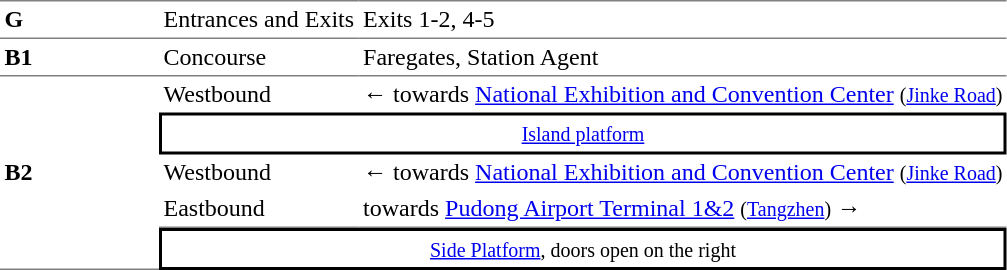<table cellspacing=0 cellpadding=3>
<tr>
<td style="border-top:solid 1px gray;border-bottom:solid 1px gray;" width=100><strong>G</strong></td>
<td style="border-top:solid 1px gray;border-bottom:solid 1px gray;">Entrances and Exits</td>
<td style="border-top:solid 1px gray;border-bottom:solid 1px gray;">Exits 1-2, 4-5</td>
</tr>
<tr>
<td style="border-bottom:solid 1px gray;"><strong>B1</strong></td>
<td style="border-bottom:solid 1px gray;">Concourse</td>
<td style="border-bottom:solid 1px gray;">Faregates, Station Agent</td>
</tr>
<tr>
<td style="border-bottom:solid 1px gray;" rowspan=5><strong>B2</strong></td>
<td>Westbound</td>
<td>←  towards <a href='#'>National Exhibition and Convention Center</a> <small>(<a href='#'>Jinke Road</a>)</small></td>
</tr>
<tr>
<td style="border-right:solid 2px black;border-left:solid 2px black;border-top:solid 2px black;border-bottom:solid 2px black;text-align:center;" colspan=2><small><a href='#'>Island platform</a></small></td>
</tr>
<tr>
<td>Westbound</td>
<td>←  towards <a href='#'>National Exhibition and Convention Center</a> <small>(<a href='#'>Jinke Road</a>)</small></td>
</tr>
<tr>
<td style="border-bottom:solid 1px gray;">Eastbound</td>
<td style="border-bottom:solid 1px gray;">  towards <a href='#'>Pudong Airport Terminal 1&2</a> <small>(<a href='#'>Tangzhen</a>)</small> →</td>
</tr>
<tr>
<td style="border-right:solid 2px black;border-left:solid 2px black;border-top:solid 2px black;border-bottom:solid 2px black;text-align:center;" colspan=2><small><a href='#'>Side Platform</a>, doors open on the right</small></td>
</tr>
</table>
